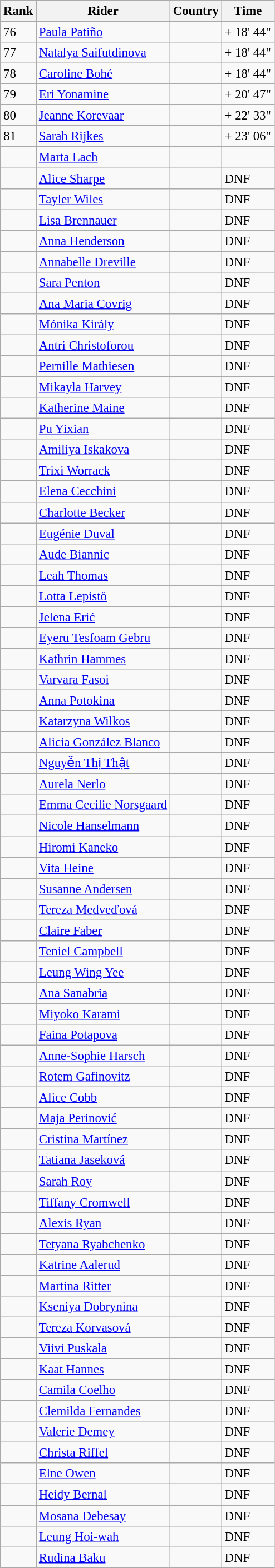<table class="wikitable" style="font-size:95%; text-align:left;">
<tr>
<th>Rank</th>
<th>Rider</th>
<th>Country</th>
<th>Time</th>
</tr>
<tr>
<td>76</td>
<td><a href='#'>Paula Patiño</a></td>
<td></td>
<td>+ 18' 44"</td>
</tr>
<tr>
<td>77</td>
<td><a href='#'>Natalya Saifutdinova</a></td>
<td></td>
<td>+ 18' 44"</td>
</tr>
<tr>
<td>78</td>
<td><a href='#'>Caroline Bohé</a></td>
<td></td>
<td>+ 18' 44"</td>
</tr>
<tr>
<td>79</td>
<td><a href='#'>Eri Yonamine</a></td>
<td></td>
<td>+ 20' 47"</td>
</tr>
<tr>
<td>80</td>
<td><a href='#'>Jeanne Korevaar</a></td>
<td></td>
<td>+ 22' 33"</td>
</tr>
<tr>
<td>81</td>
<td><a href='#'>Sarah Rijkes</a></td>
<td></td>
<td>+ 23' 06"</td>
</tr>
<tr>
<td></td>
<td><a href='#'>Marta Lach</a></td>
<td></td>
<td></td>
</tr>
<tr>
<td></td>
<td><a href='#'>Alice Sharpe</a></td>
<td></td>
<td>DNF</td>
</tr>
<tr>
<td></td>
<td><a href='#'>Tayler Wiles</a></td>
<td></td>
<td>DNF</td>
</tr>
<tr>
<td></td>
<td><a href='#'>Lisa Brennauer</a></td>
<td></td>
<td>DNF</td>
</tr>
<tr>
<td></td>
<td><a href='#'>Anna Henderson</a></td>
<td></td>
<td>DNF</td>
</tr>
<tr>
<td></td>
<td><a href='#'>Annabelle Dreville</a></td>
<td></td>
<td>DNF</td>
</tr>
<tr>
<td></td>
<td><a href='#'>Sara Penton</a></td>
<td></td>
<td>DNF</td>
</tr>
<tr>
<td></td>
<td><a href='#'>Ana Maria Covrig</a></td>
<td></td>
<td>DNF</td>
</tr>
<tr>
<td></td>
<td><a href='#'>Mónika Király</a></td>
<td></td>
<td>DNF</td>
</tr>
<tr>
<td></td>
<td><a href='#'>Antri Christoforou</a></td>
<td></td>
<td>DNF</td>
</tr>
<tr>
<td></td>
<td><a href='#'>Pernille Mathiesen</a></td>
<td></td>
<td>DNF</td>
</tr>
<tr>
<td></td>
<td><a href='#'>Mikayla Harvey</a></td>
<td></td>
<td>DNF</td>
</tr>
<tr>
<td></td>
<td><a href='#'>Katherine Maine</a></td>
<td></td>
<td>DNF</td>
</tr>
<tr>
<td></td>
<td><a href='#'>Pu Yixian</a></td>
<td></td>
<td>DNF</td>
</tr>
<tr>
<td></td>
<td><a href='#'>Amiliya Iskakova</a></td>
<td></td>
<td>DNF</td>
</tr>
<tr>
<td></td>
<td><a href='#'>Trixi Worrack</a></td>
<td></td>
<td>DNF</td>
</tr>
<tr>
<td></td>
<td><a href='#'>Elena Cecchini</a></td>
<td></td>
<td>DNF</td>
</tr>
<tr>
<td></td>
<td><a href='#'>Charlotte Becker</a></td>
<td></td>
<td>DNF</td>
</tr>
<tr>
<td></td>
<td><a href='#'>Eugénie Duval</a></td>
<td></td>
<td>DNF</td>
</tr>
<tr>
<td></td>
<td><a href='#'>Aude Biannic</a></td>
<td></td>
<td>DNF</td>
</tr>
<tr>
<td></td>
<td><a href='#'>Leah Thomas</a></td>
<td></td>
<td>DNF</td>
</tr>
<tr>
<td></td>
<td><a href='#'>Lotta Lepistö</a></td>
<td></td>
<td>DNF</td>
</tr>
<tr>
<td></td>
<td><a href='#'>Jelena Erić</a></td>
<td></td>
<td>DNF</td>
</tr>
<tr>
<td></td>
<td><a href='#'>Eyeru Tesfoam Gebru</a></td>
<td></td>
<td>DNF</td>
</tr>
<tr>
<td></td>
<td><a href='#'>Kathrin Hammes</a></td>
<td></td>
<td>DNF</td>
</tr>
<tr>
<td></td>
<td><a href='#'>Varvara Fasoi</a></td>
<td></td>
<td>DNF</td>
</tr>
<tr>
<td></td>
<td><a href='#'>Anna Potokina</a></td>
<td></td>
<td>DNF</td>
</tr>
<tr>
<td></td>
<td><a href='#'>Katarzyna Wilkos</a></td>
<td></td>
<td>DNF</td>
</tr>
<tr>
<td></td>
<td><a href='#'>Alicia González Blanco</a></td>
<td></td>
<td>DNF</td>
</tr>
<tr>
<td></td>
<td><a href='#'>Nguyễn Thị Thật</a></td>
<td></td>
<td>DNF</td>
</tr>
<tr>
<td></td>
<td><a href='#'>Aurela Nerlo</a></td>
<td></td>
<td>DNF</td>
</tr>
<tr>
<td></td>
<td><a href='#'>Emma Cecilie Norsgaard</a></td>
<td></td>
<td>DNF</td>
</tr>
<tr>
<td></td>
<td><a href='#'>Nicole Hanselmann</a></td>
<td></td>
<td>DNF</td>
</tr>
<tr>
<td></td>
<td><a href='#'>Hiromi Kaneko</a></td>
<td></td>
<td>DNF</td>
</tr>
<tr>
<td></td>
<td><a href='#'>Vita Heine</a></td>
<td></td>
<td>DNF</td>
</tr>
<tr>
<td></td>
<td><a href='#'>Susanne Andersen</a></td>
<td></td>
<td>DNF</td>
</tr>
<tr>
<td></td>
<td><a href='#'>Tereza Medveďová</a></td>
<td></td>
<td>DNF</td>
</tr>
<tr>
<td></td>
<td><a href='#'>Claire Faber</a></td>
<td></td>
<td>DNF</td>
</tr>
<tr>
<td></td>
<td><a href='#'>Teniel Campbell</a></td>
<td></td>
<td>DNF</td>
</tr>
<tr>
<td></td>
<td><a href='#'>Leung Wing Yee</a></td>
<td></td>
<td>DNF</td>
</tr>
<tr>
<td></td>
<td><a href='#'>Ana Sanabria</a></td>
<td></td>
<td>DNF</td>
</tr>
<tr>
<td></td>
<td><a href='#'>Miyoko Karami</a></td>
<td></td>
<td>DNF</td>
</tr>
<tr>
<td></td>
<td><a href='#'>Faina Potapova</a></td>
<td></td>
<td>DNF</td>
</tr>
<tr>
<td></td>
<td><a href='#'>Anne-Sophie Harsch</a></td>
<td></td>
<td>DNF</td>
</tr>
<tr>
<td></td>
<td><a href='#'>Rotem Gafinovitz</a></td>
<td></td>
<td>DNF</td>
</tr>
<tr>
<td></td>
<td><a href='#'>Alice Cobb</a></td>
<td></td>
<td>DNF</td>
</tr>
<tr>
<td></td>
<td><a href='#'>Maja Perinović</a></td>
<td></td>
<td>DNF</td>
</tr>
<tr>
<td></td>
<td><a href='#'>Cristina Martínez</a></td>
<td></td>
<td>DNF</td>
</tr>
<tr>
<td></td>
<td><a href='#'>Tatiana Jaseková</a></td>
<td></td>
<td>DNF</td>
</tr>
<tr>
<td></td>
<td><a href='#'>Sarah Roy</a></td>
<td></td>
<td>DNF</td>
</tr>
<tr>
<td></td>
<td><a href='#'>Tiffany Cromwell</a></td>
<td></td>
<td>DNF</td>
</tr>
<tr>
<td></td>
<td><a href='#'>Alexis Ryan</a></td>
<td></td>
<td>DNF</td>
</tr>
<tr>
<td></td>
<td><a href='#'>Tetyana Ryabchenko</a></td>
<td></td>
<td>DNF</td>
</tr>
<tr>
<td></td>
<td><a href='#'>Katrine Aalerud</a></td>
<td></td>
<td>DNF</td>
</tr>
<tr>
<td></td>
<td><a href='#'>Martina Ritter</a></td>
<td></td>
<td>DNF</td>
</tr>
<tr>
<td></td>
<td><a href='#'>Kseniya Dobrynina</a></td>
<td></td>
<td>DNF</td>
</tr>
<tr>
<td></td>
<td><a href='#'>Tereza Korvasová</a></td>
<td></td>
<td>DNF</td>
</tr>
<tr>
<td></td>
<td><a href='#'>Viivi Puskala</a></td>
<td></td>
<td>DNF</td>
</tr>
<tr>
<td></td>
<td><a href='#'>Kaat Hannes</a></td>
<td></td>
<td>DNF</td>
</tr>
<tr>
<td></td>
<td><a href='#'>Camila Coelho</a></td>
<td></td>
<td>DNF</td>
</tr>
<tr>
<td></td>
<td><a href='#'>Clemilda Fernandes</a></td>
<td></td>
<td>DNF</td>
</tr>
<tr>
<td></td>
<td><a href='#'>Valerie Demey</a></td>
<td></td>
<td>DNF</td>
</tr>
<tr>
<td></td>
<td><a href='#'>Christa Riffel</a></td>
<td></td>
<td>DNF</td>
</tr>
<tr>
<td></td>
<td><a href='#'>Elne Owen</a></td>
<td></td>
<td>DNF</td>
</tr>
<tr>
<td></td>
<td><a href='#'>Heidy Bernal</a></td>
<td></td>
<td>DNF</td>
</tr>
<tr>
<td></td>
<td><a href='#'>Mosana Debesay</a></td>
<td></td>
<td>DNF</td>
</tr>
<tr>
<td></td>
<td><a href='#'>Leung Hoi-wah</a></td>
<td></td>
<td>DNF</td>
</tr>
<tr>
<td></td>
<td><a href='#'>Rudina Baku</a></td>
<td></td>
<td>DNF</td>
</tr>
</table>
